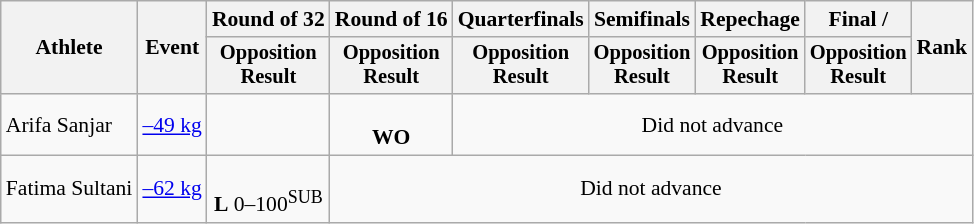<table class=wikitable style=font-size:90%;text-align:center>
<tr>
<th rowspan="2">Athlete</th>
<th rowspan="2">Event</th>
<th>Round of 32</th>
<th>Round of 16</th>
<th>Quarterfinals</th>
<th>Semifinals</th>
<th>Repechage</th>
<th>Final / </th>
<th rowspan=2>Rank</th>
</tr>
<tr style="font-size:95%">
<th>Opposition<br>Result</th>
<th>Opposition<br>Result</th>
<th>Opposition<br>Result</th>
<th>Opposition<br>Result</th>
<th>Opposition<br>Result</th>
<th>Opposition<br>Result</th>
</tr>
<tr>
<td align=left>Arifa Sanjar</td>
<td align=left><a href='#'>–49 kg</a></td>
<td></td>
<td><br><strong>WO</strong></td>
<td colspan=5>Did not advance</td>
</tr>
<tr>
<td align=left>Fatima Sultani</td>
<td align=left><a href='#'>–62 kg</a></td>
<td><br><strong>L</strong> 0–100<sup>SUB</sup></td>
<td colspan=6>Did not advance</td>
</tr>
</table>
